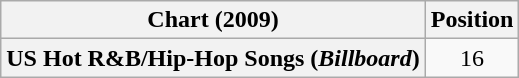<table class="wikitable plainrowheaders" style="text-align:center">
<tr>
<th scope="col">Chart (2009)</th>
<th scope="col">Position</th>
</tr>
<tr>
<th scope="row">US Hot R&B/Hip-Hop Songs (<em>Billboard</em>)</th>
<td>16</td>
</tr>
</table>
